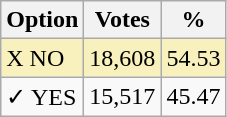<table class="wikitable">
<tr>
<th>Option</th>
<th>Votes</th>
<th>%</th>
</tr>
<tr>
<td style=background:#f8f1bd>X NO</td>
<td style=background:#f8f1bd>18,608</td>
<td style=background:#f8f1bd>54.53</td>
</tr>
<tr>
<td>✓ YES</td>
<td>15,517</td>
<td>45.47</td>
</tr>
</table>
